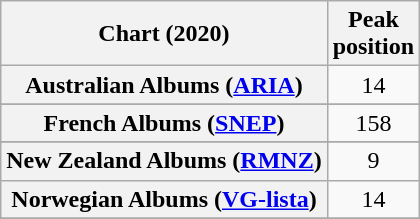<table class="wikitable sortable plainrowheaders" style="text-align:center">
<tr>
<th scope="col">Chart (2020)</th>
<th scope="col">Peak<br>position</th>
</tr>
<tr>
<th scope="row">Australian Albums (<a href='#'>ARIA</a>)</th>
<td>14</td>
</tr>
<tr>
</tr>
<tr>
</tr>
<tr>
</tr>
<tr>
</tr>
<tr>
</tr>
<tr>
</tr>
<tr>
<th scope="row">French Albums (<a href='#'>SNEP</a>)</th>
<td>158</td>
</tr>
<tr>
</tr>
<tr>
</tr>
<tr>
<th scope="row">New Zealand Albums (<a href='#'>RMNZ</a>)</th>
<td>9</td>
</tr>
<tr>
<th scope="row">Norwegian Albums (<a href='#'>VG-lista</a>)</th>
<td>14</td>
</tr>
<tr>
</tr>
<tr>
</tr>
<tr>
</tr>
<tr>
</tr>
<tr>
</tr>
<tr>
</tr>
</table>
